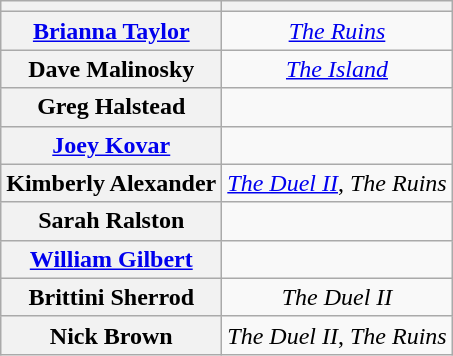<table class="wikitable" style="text-align:center">
<tr>
<th scope="col"></th>
<th scope="col"></th>
</tr>
<tr>
<th scope="row"><a href='#'>Brianna Taylor</a></th>
<td><em><a href='#'>The Ruins</a></em></td>
</tr>
<tr>
<th scope="row">Dave Malinosky</th>
<td><em><a href='#'>The Island</a></em></td>
</tr>
<tr>
<th scope="row">Greg Halstead</th>
<td></td>
</tr>
<tr>
<th scope="row"><a href='#'>Joey Kovar</a></th>
<td></td>
</tr>
<tr>
<th scope="row">Kimberly Alexander</th>
<td><em><a href='#'>The Duel II</a></em>, <em>The Ruins</em></td>
</tr>
<tr>
<th scope="row">Sarah Ralston</th>
<td></td>
</tr>
<tr>
<th scope="row"><a href='#'>William Gilbert</a></th>
<td></td>
</tr>
<tr>
<th scope="row">Brittini Sherrod</th>
<td><em>The Duel II</em></td>
</tr>
<tr>
<th scope="row">Nick Brown</th>
<td><em>The Duel II</em>, <em>The Ruins</em></td>
</tr>
</table>
